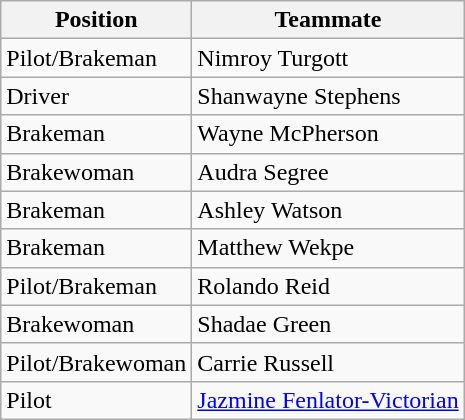<table class="wikitable">
<tr>
<th>Position</th>
<th>Teammate</th>
</tr>
<tr>
<td>Pilot/Brakeman</td>
<td>Nimroy Turgott</td>
</tr>
<tr>
<td>Driver</td>
<td>Shanwayne Stephens</td>
</tr>
<tr>
<td>Brakeman</td>
<td>Wayne McPherson</td>
</tr>
<tr>
<td>Brakewoman</td>
<td>Audra Segree</td>
</tr>
<tr>
<td>Brakeman</td>
<td>Ashley Watson</td>
</tr>
<tr>
<td>Brakeman</td>
<td>Matthew Wekpe</td>
</tr>
<tr>
<td>Pilot/Brakeman</td>
<td>Rolando Reid</td>
</tr>
<tr>
<td>Brakewoman</td>
<td>Shadae Green</td>
</tr>
<tr>
<td>Pilot/Brakewoman</td>
<td>Carrie Russell</td>
</tr>
<tr>
<td>Pilot</td>
<td><a href='#'>Jazmine Fenlator-Victorian</a></td>
</tr>
</table>
